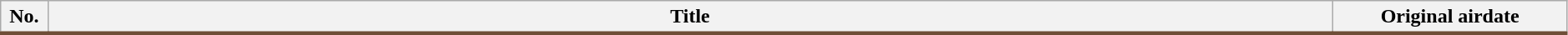<table class="wikitable" width="99%">
<tr style="border-bottom:3px solid #6F4E37">
<th width="3%">No.</th>
<th>Title</th>
<th width="15%">Original airdate<br>


















</th>
</tr>
</table>
